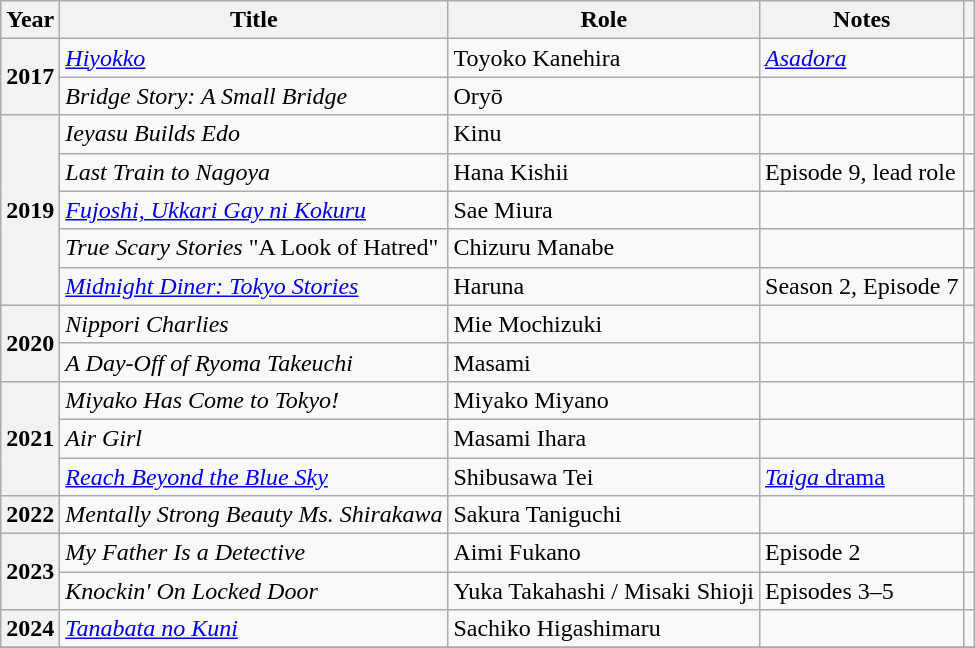<table class="wikitable plainrowheaders sortable">
<tr>
<th scope="col">Year</th>
<th scope="col">Title</th>
<th scope="col">Role</th>
<th scope="col" class="unsortable">Notes</th>
<th scope="col" class="unsortable"></th>
</tr>
<tr>
<th scope="row" rowspan="2">2017</th>
<td><em><a href='#'>Hiyokko</a></em></td>
<td>Toyoko Kanehira</td>
<td><em><a href='#'>Asadora</a></em></td>
<td align="center"></td>
</tr>
<tr>
<td><em>Bridge Story: A Small Bridge</em></td>
<td>Oryō</td>
<td></td>
<td align="center"></td>
</tr>
<tr>
<th scope="row" rowspan="5">2019</th>
<td><em>Ieyasu Builds Edo</em></td>
<td>Kinu</td>
<td></td>
<td align="center"></td>
</tr>
<tr>
<td><em>Last Train to Nagoya</em></td>
<td>Hana Kishii</td>
<td>Episode 9, lead role</td>
<td align="center"></td>
</tr>
<tr>
<td><em><a href='#'>Fujoshi, Ukkari Gay ni Kokuru</a></em></td>
<td>Sae Miura</td>
<td></td>
<td align="center"></td>
</tr>
<tr>
<td><em>True Scary Stories</em> "A Look of Hatred"</td>
<td>Chizuru Manabe</td>
<td></td>
<td align="center"></td>
</tr>
<tr>
<td><em><a href='#'>Midnight Diner: Tokyo Stories</a></em></td>
<td>Haruna</td>
<td>Season 2, Episode 7</td>
<td align="center"></td>
</tr>
<tr>
<th scope="row" rowspan="2">2020</th>
<td><em>Nippori Charlies</em></td>
<td>Mie Mochizuki</td>
<td></td>
<td align="center"></td>
</tr>
<tr>
<td><em>A Day-Off of Ryoma Takeuchi</em></td>
<td>Masami</td>
<td></td>
<td align="center"></td>
</tr>
<tr>
<th scope="row" rowspan="3">2021</th>
<td><em>Miyako Has Come to Tokyo!</em></td>
<td>Miyako Miyano</td>
<td></td>
<td align="center"></td>
</tr>
<tr>
<td><em>Air Girl</em></td>
<td>Masami Ihara</td>
<td></td>
<td align="center"></td>
</tr>
<tr>
<td><em><a href='#'>Reach Beyond the Blue Sky</a></em></td>
<td>Shibusawa Tei</td>
<td><a href='#'><em>Taiga</em> drama</a></td>
<td align="center"></td>
</tr>
<tr>
<th scope="row">2022</th>
<td><em>Mentally Strong Beauty Ms. Shirakawa</em></td>
<td>Sakura Taniguchi</td>
<td></td>
<td align="center"></td>
</tr>
<tr>
<th scope="row" rowspan="2">2023</th>
<td><em>My Father Is a Detective</em></td>
<td>Aimi Fukano</td>
<td>Episode 2</td>
<td align="center"></td>
</tr>
<tr>
<td><em>Knockin' On Locked Door</em></td>
<td>Yuka Takahashi / Misaki Shioji</td>
<td>Episodes 3–5</td>
<td align="center"></td>
</tr>
<tr>
<th scope="row">2024</th>
<td><em><a href='#'>Tanabata no Kuni</a></em></td>
<td>Sachiko Higashimaru</td>
<td></td>
<td align="center"></td>
</tr>
<tr>
</tr>
</table>
